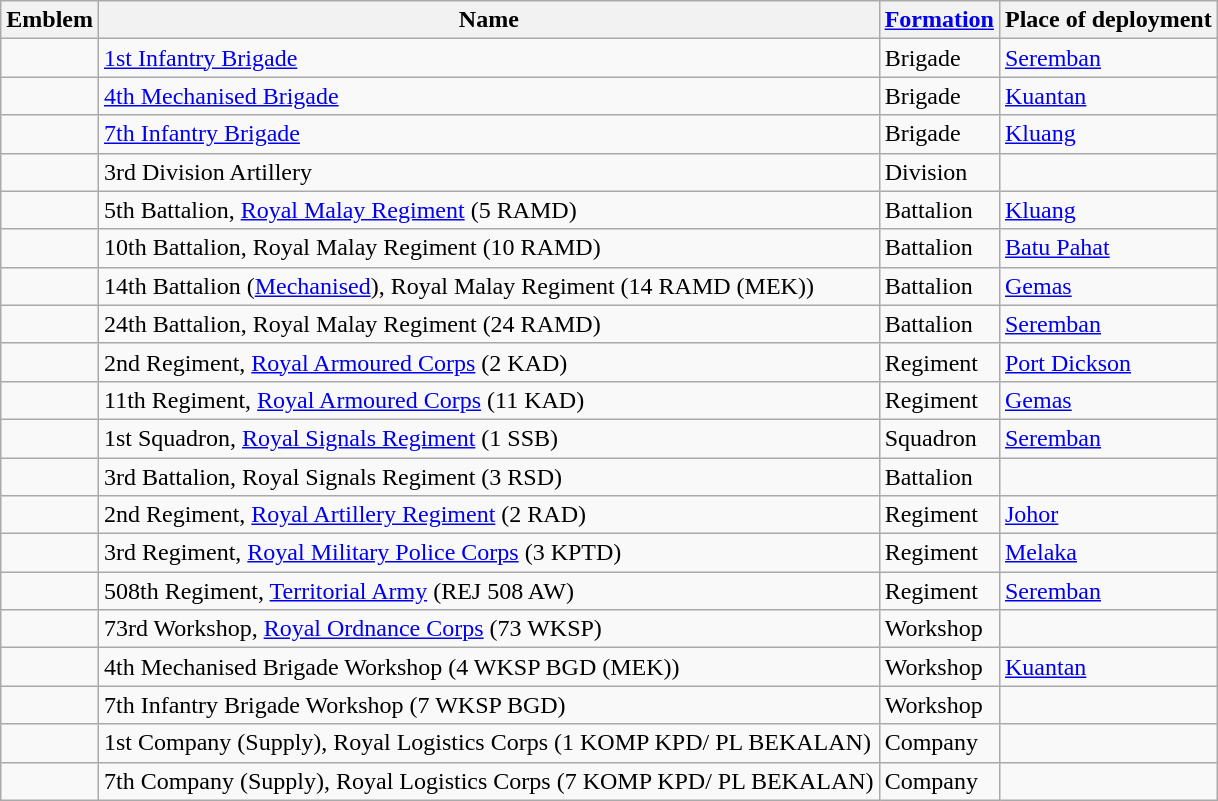<table class="wikitable sortable">
<tr>
<th>Emblem</th>
<th>Name</th>
<th><a href='#'>Formation</a></th>
<th>Place of deployment</th>
</tr>
<tr>
<td></td>
<td><a href='#'>1st Infantry Brigade</a></td>
<td>Brigade</td>
<td><a href='#'>Seremban</a></td>
</tr>
<tr>
<td></td>
<td><a href='#'>4th Mechanised Brigade</a></td>
<td>Brigade</td>
<td><a href='#'>Kuantan</a></td>
</tr>
<tr>
<td></td>
<td><a href='#'>7th Infantry Brigade</a></td>
<td>Brigade</td>
<td><a href='#'>Kluang</a></td>
</tr>
<tr>
<td></td>
<td>3rd Division Artillery</td>
<td>Division</td>
<td></td>
</tr>
<tr>
<td></td>
<td>5th Battalion, <a href='#'>Royal Malay Regiment</a> (5 RAMD)</td>
<td>Battalion</td>
<td><a href='#'>Kluang</a></td>
</tr>
<tr>
<td></td>
<td>10th Battalion, Royal Malay Regiment (10 RAMD)</td>
<td>Battalion</td>
<td><a href='#'>Batu Pahat</a></td>
</tr>
<tr>
<td></td>
<td>14th Battalion (<a href='#'>Mechanised</a>), Royal Malay Regiment (14 RAMD (MEK))</td>
<td>Battalion</td>
<td><a href='#'>Gemas</a></td>
</tr>
<tr>
<td></td>
<td>24th Battalion, Royal Malay Regiment (24 RAMD)</td>
<td>Battalion</td>
<td><a href='#'>Seremban</a></td>
</tr>
<tr>
<td></td>
<td>2nd Regiment, <a href='#'>Royal Armoured Corps</a> (2 KAD)</td>
<td>Regiment</td>
<td><a href='#'>Port Dickson</a></td>
</tr>
<tr>
<td></td>
<td>11th Regiment, <a href='#'>Royal Armoured Corps</a> (11 KAD)</td>
<td>Regiment</td>
<td><a href='#'>Gemas</a></td>
</tr>
<tr>
<td></td>
<td>1st Squadron, <a href='#'>Royal Signals Regiment</a> (1 SSB)</td>
<td>Squadron</td>
<td><a href='#'>Seremban</a></td>
</tr>
<tr>
<td></td>
<td>3rd Battalion, Royal Signals Regiment (3 RSD)</td>
<td>Battalion</td>
<td></td>
</tr>
<tr>
<td></td>
<td>2nd Regiment, <a href='#'>Royal Artillery Regiment</a> (2 RAD)</td>
<td>Regiment</td>
<td><a href='#'>Johor</a></td>
</tr>
<tr>
<td></td>
<td>3rd Regiment, <a href='#'>Royal Military Police Corps</a> (3 KPTD)</td>
<td>Regiment</td>
<td><a href='#'>Melaka</a></td>
</tr>
<tr>
<td></td>
<td>508th Regiment, <a href='#'>Territorial Army</a> (REJ 508 AW)</td>
<td>Regiment</td>
<td><a href='#'>Seremban</a></td>
</tr>
<tr>
<td></td>
<td>73rd Workshop, <a href='#'>Royal Ordnance Corps</a> (73 WKSP)</td>
<td>Workshop</td>
<td></td>
</tr>
<tr>
<td></td>
<td>4th Mechanised Brigade Workshop (4 WKSP BGD (MEK))</td>
<td>Workshop</td>
<td><a href='#'>Kuantan</a></td>
</tr>
<tr>
<td></td>
<td>7th Infantry Brigade Workshop (7 WKSP BGD)</td>
<td>Workshop</td>
<td></td>
</tr>
<tr>
<td></td>
<td>1st Company (Supply), Royal Logistics Corps (1 KOMP KPD/ PL BEKALAN)</td>
<td>Company</td>
<td></td>
</tr>
<tr>
<td></td>
<td>7th Company (Supply), Royal Logistics Corps (7 KOMP KPD/ PL BEKALAN)</td>
<td>Company</td>
<td></td>
</tr>
</table>
